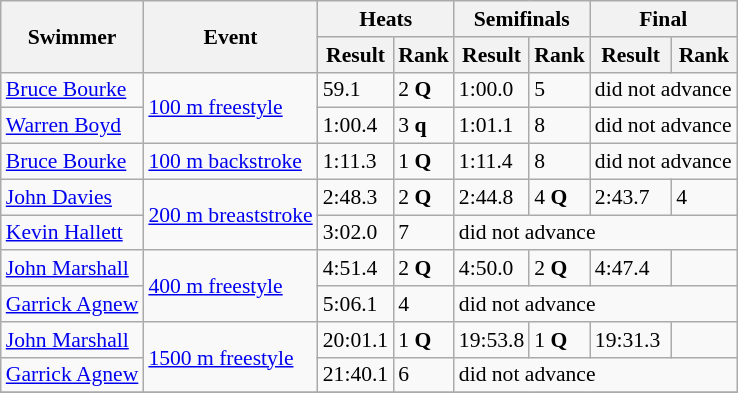<table class=wikitable style="font-size:90%" style="text-align:center">
<tr>
<th rowspan=2>Swimmer</th>
<th rowspan=2>Event</th>
<th colspan=2>Heats</th>
<th colspan=2>Semifinals</th>
<th colspan=2>Final</th>
</tr>
<tr>
<th>Result</th>
<th>Rank</th>
<th>Result</th>
<th>Rank</th>
<th>Result</th>
<th>Rank</th>
</tr>
<tr>
<td align=left><a href='#'>Bruce Bourke</a></td>
<td align=left rowspan=2><a href='#'>100 m freestyle</a></td>
<td>59.1</td>
<td>2 <strong>Q</strong></td>
<td>1:00.0</td>
<td>5</td>
<td colspan=2>did not advance</td>
</tr>
<tr>
<td align=left><a href='#'>Warren Boyd</a></td>
<td>1:00.4</td>
<td>3 <strong>q</strong></td>
<td>1:01.1</td>
<td>8</td>
<td colspan=2>did not advance</td>
</tr>
<tr>
<td align=left><a href='#'>Bruce Bourke</a></td>
<td align=left><a href='#'>100 m backstroke</a></td>
<td>1:11.3</td>
<td>1 <strong>Q</strong></td>
<td>1:11.4</td>
<td>8</td>
<td colspan=2>did not advance</td>
</tr>
<tr>
<td align=left><a href='#'>John Davies</a></td>
<td align=left rowspan=2><a href='#'>200 m breaststroke</a></td>
<td>2:48.3</td>
<td>2 <strong>Q</strong></td>
<td>2:44.8</td>
<td>4 <strong>Q</strong></td>
<td>2:43.7</td>
<td>4</td>
</tr>
<tr>
<td align=left><a href='#'>Kevin Hallett</a></td>
<td>3:02.0</td>
<td>7</td>
<td colspan=4>did not advance</td>
</tr>
<tr>
<td align=left><a href='#'>John Marshall</a></td>
<td align=left rowspan=2><a href='#'>400 m freestyle</a></td>
<td>4:51.4</td>
<td>2 <strong>Q</strong></td>
<td>4:50.0</td>
<td>2 <strong>Q</strong></td>
<td>4:47.4</td>
<td></td>
</tr>
<tr>
<td align=left><a href='#'>Garrick Agnew</a></td>
<td>5:06.1</td>
<td>4</td>
<td colspan=4>did not advance</td>
</tr>
<tr>
<td align=left><a href='#'>John Marshall</a></td>
<td align=left rowspan=2><a href='#'>1500 m freestyle</a></td>
<td>20:01.1</td>
<td>1 <strong>Q</strong></td>
<td>19:53.8</td>
<td>1 <strong>Q</strong></td>
<td>19:31.3</td>
<td></td>
</tr>
<tr>
<td align=left><a href='#'>Garrick Agnew</a></td>
<td>21:40.1</td>
<td>6</td>
<td colspan=4>did not advance</td>
</tr>
<tr>
</tr>
</table>
